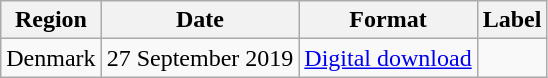<table class=wikitable>
<tr>
<th>Region</th>
<th>Date</th>
<th>Format</th>
<th>Label</th>
</tr>
<tr>
<td>Denmark</td>
<td>27 September 2019</td>
<td><a href='#'>Digital download</a></td>
<td></td>
</tr>
</table>
